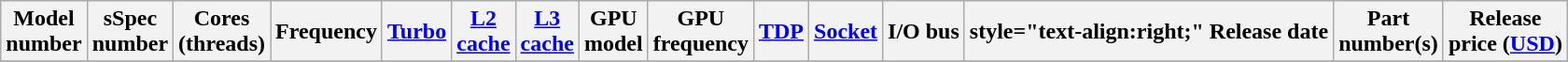<table class="wikitable">
<tr>
<th>Model<br>number</th>
<th>sSpec<br>number</th>
<th>Cores<br>(threads)</th>
<th>Frequency</th>
<th><a href='#'>Turbo</a></th>
<th><a href='#'>L2<br>cache</a></th>
<th><a href='#'>L3<br>cache</a></th>
<th>GPU<br>model</th>
<th>GPU<br>frequency</th>
<th><a href='#'>TDP</a></th>
<th><a href='#'>Socket</a></th>
<th>I/O bus<br></th>
<th>style="text-align:right;"  Release date</th>
<th>Part<br>number(s)</th>
<th>Release<br>price (<a href='#'>USD</a>)<br></th>
</tr>
<tr>
</tr>
</table>
